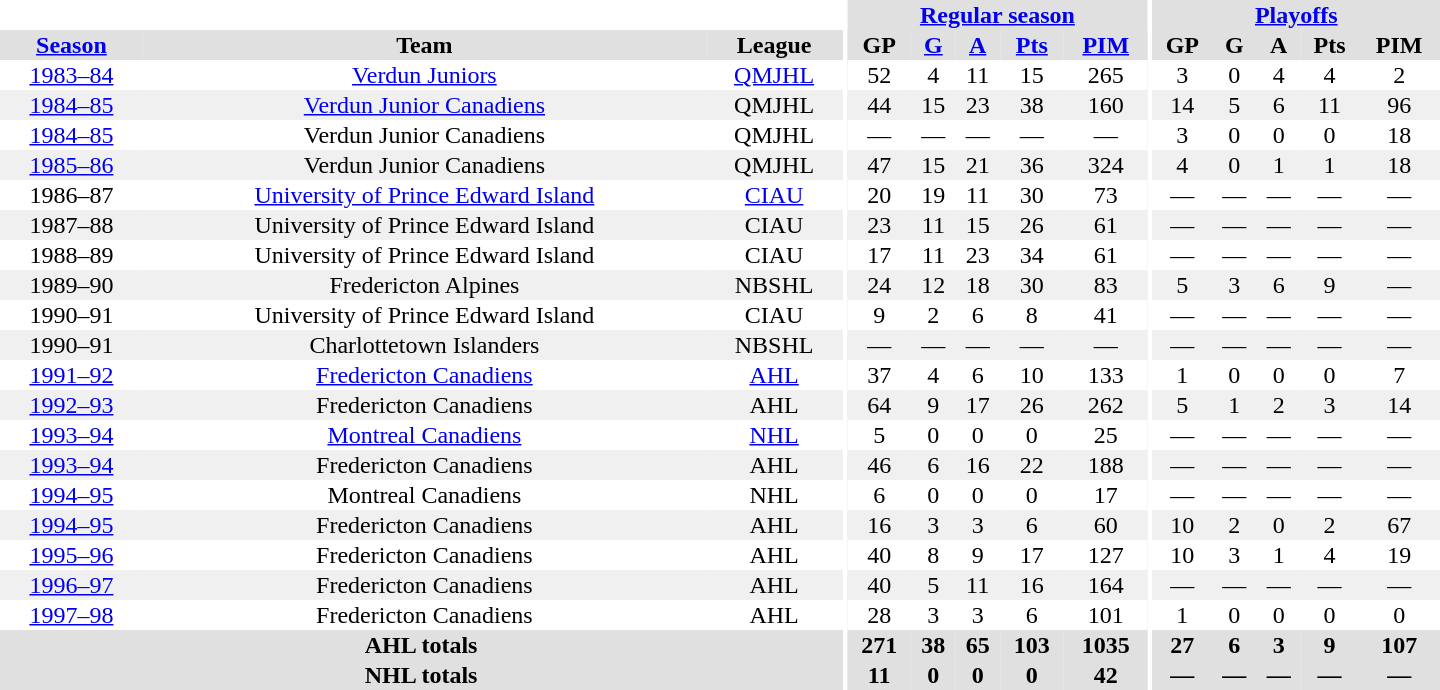<table border="0" cellpadding="1" cellspacing="0" style="text-align:center; width:60em">
<tr bgcolor="#e0e0e0">
<th colspan="3" bgcolor="#ffffff"></th>
<th rowspan="100" bgcolor="#ffffff"></th>
<th colspan="5"><a href='#'>Regular season</a></th>
<th rowspan="100" bgcolor="#ffffff"></th>
<th colspan="5"><a href='#'>Playoffs</a></th>
</tr>
<tr bgcolor="#e0e0e0">
<th><a href='#'>Season</a></th>
<th>Team</th>
<th>League</th>
<th>GP</th>
<th><a href='#'>G</a></th>
<th><a href='#'>A</a></th>
<th><a href='#'>Pts</a></th>
<th><a href='#'>PIM</a></th>
<th>GP</th>
<th>G</th>
<th>A</th>
<th>Pts</th>
<th>PIM</th>
</tr>
<tr>
<td><a href='#'>1983–84</a></td>
<td><a href='#'>Verdun Juniors</a></td>
<td><a href='#'>QMJHL</a></td>
<td>52</td>
<td>4</td>
<td>11</td>
<td>15</td>
<td>265</td>
<td>3</td>
<td>0</td>
<td>4</td>
<td>4</td>
<td>2</td>
</tr>
<tr bgcolor="#f0f0f0">
<td><a href='#'>1984–85</a></td>
<td><a href='#'>Verdun Junior Canadiens</a></td>
<td>QMJHL</td>
<td>44</td>
<td>15</td>
<td>23</td>
<td>38</td>
<td>160</td>
<td>14</td>
<td>5</td>
<td>6</td>
<td>11</td>
<td>96</td>
</tr>
<tr>
<td><a href='#'>1984–85</a></td>
<td>Verdun Junior Canadiens</td>
<td>QMJHL</td>
<td>—</td>
<td>—</td>
<td>—</td>
<td>—</td>
<td>—</td>
<td>3</td>
<td>0</td>
<td>0</td>
<td>0</td>
<td>18</td>
</tr>
<tr bgcolor="#f0f0f0">
<td><a href='#'>1985–86</a></td>
<td>Verdun Junior Canadiens</td>
<td>QMJHL</td>
<td>47</td>
<td>15</td>
<td>21</td>
<td>36</td>
<td>324</td>
<td>4</td>
<td>0</td>
<td>1</td>
<td>1</td>
<td>18</td>
</tr>
<tr>
<td>1986–87</td>
<td><a href='#'>University of Prince Edward Island</a></td>
<td><a href='#'>CIAU</a></td>
<td>20</td>
<td>19</td>
<td>11</td>
<td>30</td>
<td>73</td>
<td>—</td>
<td>—</td>
<td>—</td>
<td>—</td>
<td>—</td>
</tr>
<tr bgcolor="#f0f0f0">
<td>1987–88</td>
<td>University of Prince Edward Island</td>
<td>CIAU</td>
<td>23</td>
<td>11</td>
<td>15</td>
<td>26</td>
<td>61</td>
<td>—</td>
<td>—</td>
<td>—</td>
<td>—</td>
<td>—</td>
</tr>
<tr>
<td>1988–89</td>
<td>University of Prince Edward Island</td>
<td>CIAU</td>
<td>17</td>
<td>11</td>
<td>23</td>
<td>34</td>
<td>61</td>
<td>—</td>
<td>—</td>
<td>—</td>
<td>—</td>
<td>—</td>
</tr>
<tr bgcolor="#f0f0f0">
<td>1989–90</td>
<td>Fredericton Alpines</td>
<td>NBSHL</td>
<td>24</td>
<td>12</td>
<td>18</td>
<td>30</td>
<td>83</td>
<td>5</td>
<td>3</td>
<td>6</td>
<td>9</td>
<td>—</td>
</tr>
<tr>
<td>1990–91</td>
<td>University of Prince Edward Island</td>
<td>CIAU</td>
<td>9</td>
<td>2</td>
<td>6</td>
<td>8</td>
<td>41</td>
<td>—</td>
<td>—</td>
<td>—</td>
<td>—</td>
<td>—</td>
</tr>
<tr bgcolor="#f0f0f0">
<td>1990–91</td>
<td>Charlottetown Islanders</td>
<td>NBSHL</td>
<td>—</td>
<td>—</td>
<td>—</td>
<td>—</td>
<td>—</td>
<td>—</td>
<td>—</td>
<td>—</td>
<td>—</td>
<td>—</td>
</tr>
<tr>
<td><a href='#'>1991–92</a></td>
<td><a href='#'>Fredericton Canadiens</a></td>
<td><a href='#'>AHL</a></td>
<td>37</td>
<td>4</td>
<td>6</td>
<td>10</td>
<td>133</td>
<td>1</td>
<td>0</td>
<td>0</td>
<td>0</td>
<td>7</td>
</tr>
<tr bgcolor="#f0f0f0">
<td><a href='#'>1992–93</a></td>
<td>Fredericton Canadiens</td>
<td>AHL</td>
<td>64</td>
<td>9</td>
<td>17</td>
<td>26</td>
<td>262</td>
<td>5</td>
<td>1</td>
<td>2</td>
<td>3</td>
<td>14</td>
</tr>
<tr>
<td><a href='#'>1993–94</a></td>
<td><a href='#'>Montreal Canadiens</a></td>
<td><a href='#'>NHL</a></td>
<td>5</td>
<td>0</td>
<td>0</td>
<td>0</td>
<td>25</td>
<td>—</td>
<td>—</td>
<td>—</td>
<td>—</td>
<td>—</td>
</tr>
<tr bgcolor="#f0f0f0">
<td><a href='#'>1993–94</a></td>
<td>Fredericton Canadiens</td>
<td>AHL</td>
<td>46</td>
<td>6</td>
<td>16</td>
<td>22</td>
<td>188</td>
<td>—</td>
<td>—</td>
<td>—</td>
<td>—</td>
<td>—</td>
</tr>
<tr>
<td><a href='#'>1994–95</a></td>
<td>Montreal Canadiens</td>
<td>NHL</td>
<td>6</td>
<td>0</td>
<td>0</td>
<td>0</td>
<td>17</td>
<td>—</td>
<td>—</td>
<td>—</td>
<td>—</td>
<td>—</td>
</tr>
<tr bgcolor="#f0f0f0">
<td><a href='#'>1994–95</a></td>
<td>Fredericton Canadiens</td>
<td>AHL</td>
<td>16</td>
<td>3</td>
<td>3</td>
<td>6</td>
<td>60</td>
<td>10</td>
<td>2</td>
<td>0</td>
<td>2</td>
<td>67</td>
</tr>
<tr>
<td><a href='#'>1995–96</a></td>
<td>Fredericton Canadiens</td>
<td>AHL</td>
<td>40</td>
<td>8</td>
<td>9</td>
<td>17</td>
<td>127</td>
<td>10</td>
<td>3</td>
<td>1</td>
<td>4</td>
<td>19</td>
</tr>
<tr bgcolor="#f0f0f0">
<td><a href='#'>1996–97</a></td>
<td>Fredericton Canadiens</td>
<td>AHL</td>
<td>40</td>
<td>5</td>
<td>11</td>
<td>16</td>
<td>164</td>
<td>—</td>
<td>—</td>
<td>—</td>
<td>—</td>
<td>—</td>
</tr>
<tr>
<td><a href='#'>1997–98</a></td>
<td>Fredericton Canadiens</td>
<td>AHL</td>
<td>28</td>
<td>3</td>
<td>3</td>
<td>6</td>
<td>101</td>
<td>1</td>
<td>0</td>
<td>0</td>
<td>0</td>
<td>0</td>
</tr>
<tr bgcolor="#e0e0e0">
<th colspan="3">AHL totals</th>
<th>271</th>
<th>38</th>
<th>65</th>
<th>103</th>
<th>1035</th>
<th>27</th>
<th>6</th>
<th>3</th>
<th>9</th>
<th>107</th>
</tr>
<tr bgcolor="#e0e0e0">
<th colspan="3">NHL totals</th>
<th>11</th>
<th>0</th>
<th>0</th>
<th>0</th>
<th>42</th>
<th>—</th>
<th>—</th>
<th>—</th>
<th>—</th>
<th>—</th>
</tr>
</table>
